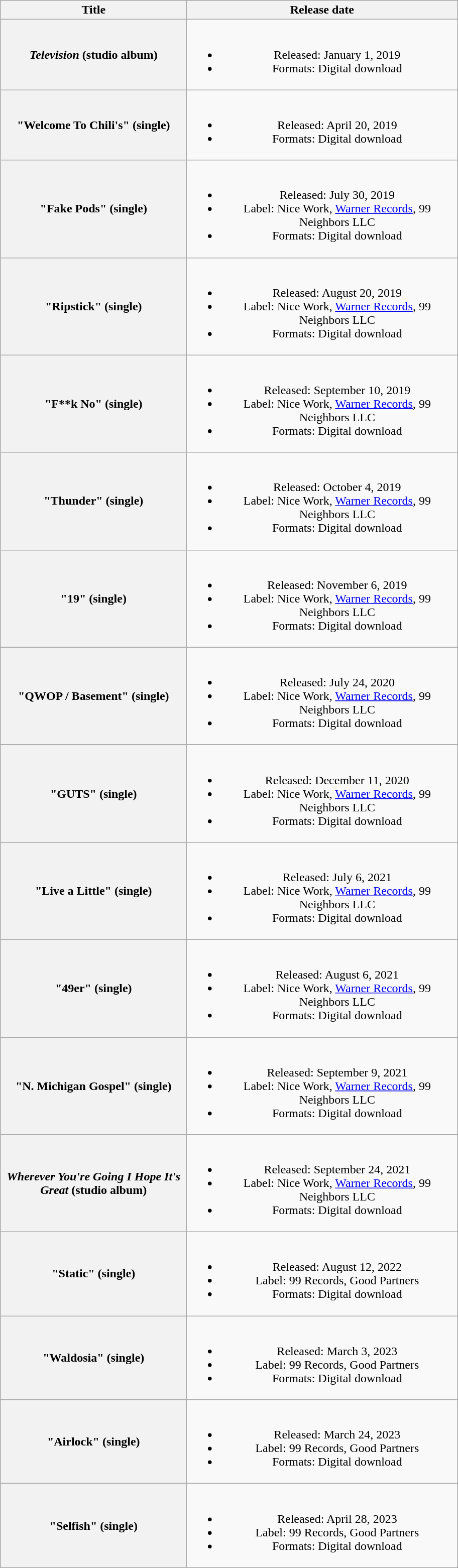<table class="wikitable plainrowheaders" style="text-align:center;">
<tr>
<th scope="col" style="width:15em;">Title</th>
<th scope="col" style="width:22em;">Release date</th>
</tr>
<tr>
<th scope="row"><em>Television</em> (studio album)</th>
<td><br><ul><li>Released: January 1, 2019</li><li>Formats: Digital download</li></ul></td>
</tr>
<tr>
<th scope="row">"Welcome To Chili's" (single)</th>
<td><br><ul><li>Released: April 20, 2019</li><li>Formats: Digital download</li></ul></td>
</tr>
<tr>
<th scope="row">"Fake Pods" (single)</th>
<td><br><ul><li>Released: July 30, 2019</li><li>Label: Nice Work, <a href='#'>Warner Records</a>, 99 Neighbors LLC</li><li>Formats: Digital download</li></ul></td>
</tr>
<tr>
<th scope="row">"Ripstick" (single)</th>
<td><br><ul><li>Released: August 20, 2019</li><li>Label: Nice Work, <a href='#'>Warner Records</a>, 99 Neighbors LLC</li><li>Formats: Digital download</li></ul></td>
</tr>
<tr>
<th scope="row">"F**k No" (single) <br></th>
<td><br><ul><li>Released: September 10, 2019</li><li>Label: Nice Work, <a href='#'>Warner Records</a>, 99 Neighbors LLC</li><li>Formats: Digital download</li></ul></td>
</tr>
<tr>
<th scope="row">"Thunder" (single)</th>
<td><br><ul><li>Released: October 4, 2019</li><li>Label: Nice Work, <a href='#'>Warner Records</a>, 99 Neighbors LLC</li><li>Formats: Digital download</li></ul></td>
</tr>
<tr>
<th scope="row">"19" (single)</th>
<td><br><ul><li>Released: November 6, 2019</li><li>Label: Nice Work, <a href='#'>Warner Records</a>, 99 Neighbors LLC</li><li>Formats: Digital download</li></ul></td>
</tr>
<tr>
</tr>
<tr>
<th scope="row">"QWOP / Basement" (single)</th>
<td><br><ul><li>Released: July 24, 2020</li><li>Label: Nice Work, <a href='#'>Warner Records</a>, 99 Neighbors LLC</li><li>Formats: Digital download</li></ul></td>
</tr>
<tr>
</tr>
<tr>
<th scope="row">"GUTS" (single)</th>
<td><br><ul><li>Released: December 11, 2020</li><li>Label: Nice Work, <a href='#'>Warner Records</a>, 99 Neighbors LLC</li><li>Formats: Digital download</li></ul></td>
</tr>
<tr>
<th scope="row">"Live a Little" (single)</th>
<td><br><ul><li>Released: July 6, 2021</li><li>Label: Nice Work, <a href='#'>Warner Records</a>, 99 Neighbors LLC</li><li>Formats: Digital download</li></ul></td>
</tr>
<tr>
<th scope="row">"49er" (single)</th>
<td><br><ul><li>Released: August 6, 2021</li><li>Label: Nice Work, <a href='#'>Warner Records</a>, 99 Neighbors LLC</li><li>Formats: Digital download</li></ul></td>
</tr>
<tr>
<th scope="row">"N. Michigan Gospel" (single)</th>
<td><br><ul><li>Released: September 9, 2021</li><li>Label: Nice Work, <a href='#'>Warner Records</a>, 99 Neighbors LLC</li><li>Formats: Digital download</li></ul></td>
</tr>
<tr>
<th scope="row"><em>Wherever You're Going I Hope It's Great</em> (studio album)</th>
<td><br><ul><li>Released: September 24, 2021</li><li>Label: Nice Work, <a href='#'>Warner Records</a>, 99 Neighbors LLC</li><li>Formats: Digital download</li></ul></td>
</tr>
<tr>
<th scope="row">"Static" (single) <br></th>
<td><br><ul><li>Released: August 12, 2022</li><li>Label: 99 Records, Good Partners</li><li>Formats: Digital download</li></ul></td>
</tr>
<tr>
<th scope="row">"Waldosia" (single)</th>
<td><br><ul><li>Released: March 3, 2023</li><li>Label: 99 Records, Good Partners</li><li>Formats: Digital download</li></ul></td>
</tr>
<tr>
<th scope="row">"Airlock" (single)</th>
<td><br><ul><li>Released: March 24, 2023</li><li>Label: 99 Records, Good Partners</li><li>Formats: Digital download</li></ul></td>
</tr>
<tr>
<th scope="row">"Selfish" (single)</th>
<td><br><ul><li>Released: April 28, 2023</li><li>Label: 99 Records, Good Partners</li><li>Formats: Digital download</li></ul></td>
</tr>
</table>
